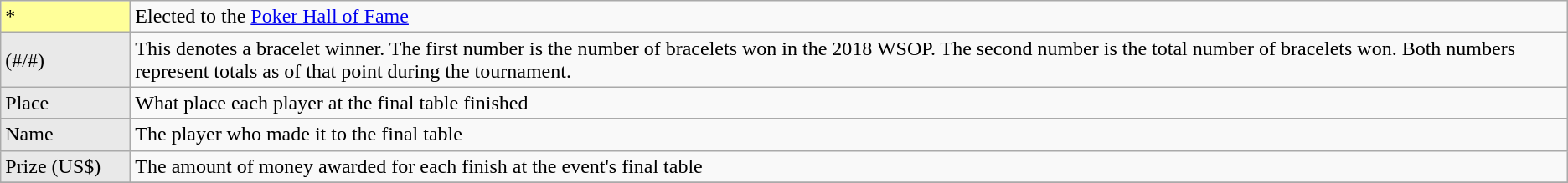<table class="wikitable">
<tr>
<td style="background-color:#FFFF99; width:6em;">*</td>
<td>Elected to the <a href='#'>Poker Hall of Fame</a></td>
</tr>
<tr>
<td style="background-color: #E9E9E9;">(#/#)</td>
<td>This denotes a bracelet winner. The first number is the number of bracelets won in the 2018 WSOP. The second number is the total number of bracelets won. Both numbers represent totals as of that point during the tournament.</td>
</tr>
<tr>
<td style="background: #E9E9E9;">Place</td>
<td>What place each player at the final table finished</td>
</tr>
<tr>
<td style="background: #E9E9E9;">Name</td>
<td>The player who made it to the final table</td>
</tr>
<tr>
<td style="background: #E9E9E9;">Prize (US$)</td>
<td>The amount of money awarded for each finish at the event's final table</td>
</tr>
<tr>
</tr>
</table>
